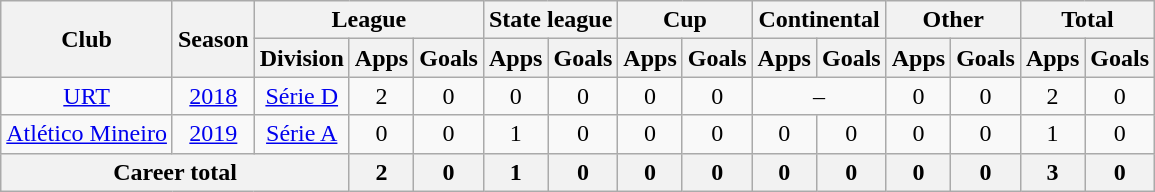<table class="wikitable" style="text-align: center">
<tr>
<th rowspan="2">Club</th>
<th rowspan="2">Season</th>
<th colspan="3">League</th>
<th colspan="2">State league</th>
<th colspan="2">Cup</th>
<th colspan="2">Continental</th>
<th colspan="2">Other</th>
<th colspan="2">Total</th>
</tr>
<tr>
<th>Division</th>
<th>Apps</th>
<th>Goals</th>
<th>Apps</th>
<th>Goals</th>
<th>Apps</th>
<th>Goals</th>
<th>Apps</th>
<th>Goals</th>
<th>Apps</th>
<th>Goals</th>
<th>Apps</th>
<th>Goals</th>
</tr>
<tr>
<td><a href='#'>URT</a></td>
<td><a href='#'>2018</a></td>
<td><a href='#'>Série D</a></td>
<td>2</td>
<td>0</td>
<td>0</td>
<td>0</td>
<td>0</td>
<td>0</td>
<td colspan="2">–</td>
<td>0</td>
<td>0</td>
<td>2</td>
<td>0</td>
</tr>
<tr>
<td><a href='#'>Atlético Mineiro</a></td>
<td><a href='#'>2019</a></td>
<td><a href='#'>Série A</a></td>
<td>0</td>
<td>0</td>
<td>1</td>
<td>0</td>
<td>0</td>
<td>0</td>
<td>0</td>
<td>0</td>
<td>0</td>
<td>0</td>
<td>1</td>
<td>0</td>
</tr>
<tr>
<th colspan="3"><strong>Career total</strong></th>
<th>2</th>
<th>0</th>
<th>1</th>
<th>0</th>
<th>0</th>
<th>0</th>
<th>0</th>
<th>0</th>
<th>0</th>
<th>0</th>
<th>3</th>
<th>0</th>
</tr>
</table>
